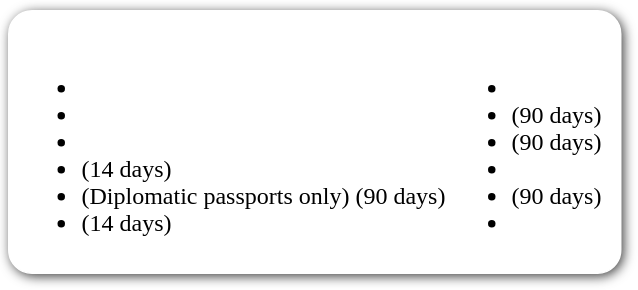<table style="border-radius:1em; box-shadow:0.1em 0.1em 0.5em rgba(0,0,0,0.75); background:white; border:1px solid white; margin:10px 0px; padding:5px;">
<tr style="vertical-align:top;">
<td><br><ul><li></li><li></li><li></li><li> (14 days)</li><li> (Diplomatic passports only) (90 days)</li><li> (14 days)</li></ul></td>
<td valign="top"><br><ul><li></li><li> (90 days)</li><li> (90 days)</li><li></li><li> (90 days)</li><li></li></ul></td>
<td></td>
</tr>
</table>
